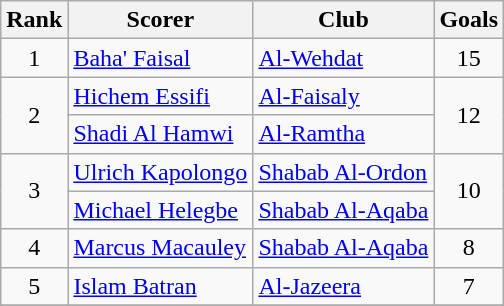<table class="wikitable" style="text-align:center">
<tr>
<th>Rank</th>
<th>Scorer</th>
<th>Club</th>
<th>Goals</th>
</tr>
<tr>
<td align=center rowspan=1>1</td>
<td align=left> <a href='#'>Baha' Faisal</a></td>
<td align=left><a href='#'>Al-Wehdat</a></td>
<td align=center rowspan=1>15</td>
</tr>
<tr>
<td align=center rowspan=2>2</td>
<td align=left> <a href='#'>Hichem Essifi</a></td>
<td align=left><a href='#'>Al-Faisaly</a></td>
<td align=center rowspan=2>12</td>
</tr>
<tr>
<td align=left> <a href='#'>Shadi Al Hamwi</a></td>
<td align=left><a href='#'>Al-Ramtha</a></td>
</tr>
<tr>
<td align=center rowspan=2>3</td>
<td align=left> <a href='#'>Ulrich Kapolongo</a></td>
<td align=left><a href='#'>Shabab Al-Ordon</a></td>
<td align=center rowspan=2>10</td>
</tr>
<tr>
<td align=left> <a href='#'>Michael Helegbe</a></td>
<td align=left><a href='#'>Shabab Al-Aqaba</a></td>
</tr>
<tr>
<td align=center rowspan=1>4</td>
<td align=left> <a href='#'>Marcus Macauley</a></td>
<td align=left><a href='#'>Shabab Al-Aqaba</a></td>
<td align=center rowspan=1>8</td>
</tr>
<tr>
<td align=center rowspan=1>5</td>
<td align=left> <a href='#'>Islam Batran</a></td>
<td align=left><a href='#'>Al-Jazeera</a></td>
<td align=center rowspan=1>7</td>
</tr>
<tr>
</tr>
</table>
